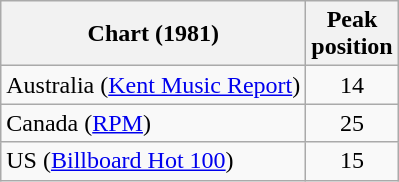<table class="wikitable">
<tr>
<th>Chart (1981)</th>
<th>Peak<br>position</th>
</tr>
<tr>
<td>Australia (<a href='#'>Kent Music Report</a>)</td>
<td style="text-align:center;">14</td>
</tr>
<tr>
<td>Canada (<a href='#'>RPM</a>)</td>
<td style="text-align:center;">25</td>
</tr>
<tr>
<td>US (<a href='#'>Billboard Hot 100</a>)</td>
<td style="text-align:center;">15</td>
</tr>
</table>
